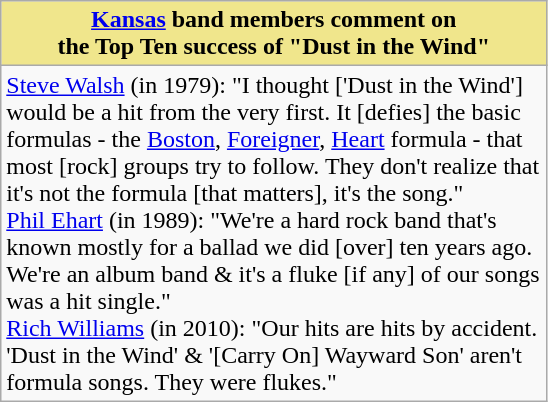<table class="wikitable floatright" style="width: 365px">
<tr>
<th style="background: #F0E68C"><a href='#'>Kansas</a> band members comment on <br> the Top Ten success of "Dust in the Wind"</th>
</tr>
<tr>
<td> <a href='#'>Steve Walsh</a> (in 1979): "I thought ['Dust in the Wind'] would be a hit from the very first. It [defies] the basic formulas - the <a href='#'>Boston</a>, <a href='#'>Foreigner</a>, <a href='#'>Heart</a> formula - that most [rock] groups try to follow. They don't realize that it's not the formula [that matters], it's the song." <br> <a href='#'>Phil Ehart</a> (in 1989): "We're a hard rock band that's known mostly for a ballad we did [over] ten years ago. We're an album band & it's a fluke [if any] of our songs was a hit single." <br>  <a href='#'>Rich Williams</a> (in 2010): "Our hits are hits by accident. 'Dust in the Wind' & '[Carry On] Wayward Son' aren't formula songs. They were flukes."</td>
</tr>
</table>
